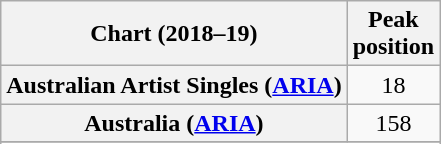<table class="wikitable plainrowheaders" style="text-align:center">
<tr>
<th scope="col">Chart (2018–19)</th>
<th scope="col">Peak<br> position</th>
</tr>
<tr>
<th scope="row">Australian Artist Singles (<a href='#'>ARIA</a>)</th>
<td>18</td>
</tr>
<tr>
<th scope="row">Australia (<a href='#'>ARIA</a>)</th>
<td>158</td>
</tr>
<tr>
</tr>
<tr>
</tr>
</table>
